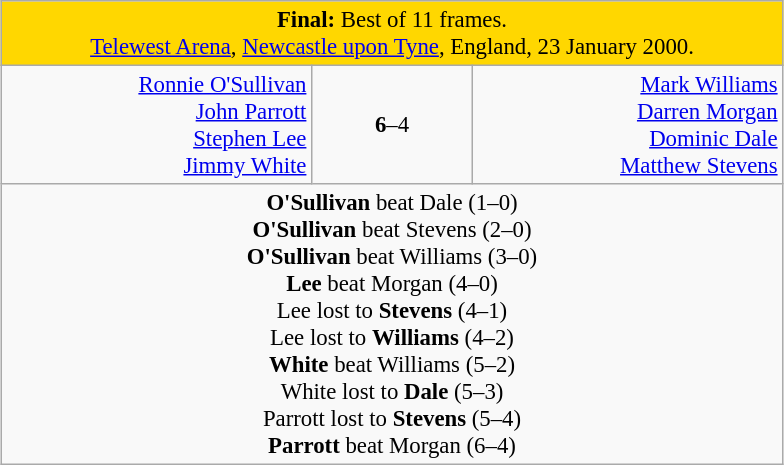<table class="wikitable" style="font-size: 95%; margin: 1em auto 1em auto;">
<tr>
<td colspan="3"  style="text-align:center; background:gold;"><strong>Final:</strong> Best of 11 frames.<br><a href='#'>Telewest Arena</a>, <a href='#'>Newcastle upon Tyne</a>, England, 23 January 2000.</td>
</tr>
<tr>
<td style="width:200px; text-align:right;"><a href='#'>Ronnie O'Sullivan</a><br><a href='#'>John Parrott</a><br><a href='#'>Stephen Lee</a><br><a href='#'>Jimmy White</a><br><strong></strong></td>
<td style="width:100px; text-align:center;"><strong>6</strong>–4</td>
<td style="width:200px; text-align:right;"><a href='#'>Mark Williams</a><br><a href='#'>Darren Morgan</a><br><a href='#'>Dominic Dale</a><br><a href='#'>Matthew Stevens</a><br><strong></strong></td>
</tr>
<tr>
<td colspan="3"  style="text-align:center; font-size:100%;"><strong>O'Sullivan</strong> beat Dale (1–0)<br><strong>O'Sullivan</strong> beat Stevens (2–0)<br><strong>O'Sullivan</strong> beat Williams (3–0)<br><strong>Lee</strong> beat Morgan (4–0)<br>Lee lost to <strong>Stevens</strong> (4–1)<br>Lee lost to <strong>Williams </strong> (4–2)<br><strong>White</strong> beat Williams (5–2)<br>White lost to <strong>Dale</strong> (5–3)<br>Parrott lost to <strong>Stevens</strong> (5–4)<br><strong>Parrott</strong> beat Morgan (6–4)</td>
</tr>
</table>
